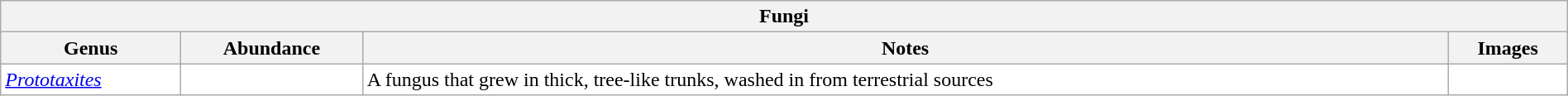<table class="wikitable sortable" style="background:white; width:100%;">
<tr>
<th colspan="5" align="center">Fungi</th>
</tr>
<tr>
<th>Genus</th>
<th>Abundance</th>
<th>Notes</th>
<th>Images</th>
</tr>
<tr>
<td><em><a href='#'>Prototaxites</a></em></td>
<td></td>
<td>A fungus that grew in thick, tree-like trunks, washed in from terrestrial sources</td>
<td></td>
</tr>
</table>
